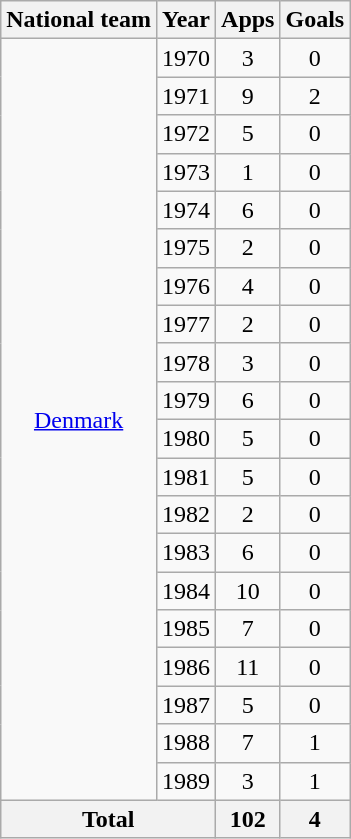<table class="wikitable" style="text-align:center">
<tr>
<th>National team</th>
<th>Year</th>
<th>Apps</th>
<th>Goals</th>
</tr>
<tr>
<td rowspan="20"><a href='#'>Denmark</a></td>
<td>1970</td>
<td>3</td>
<td>0</td>
</tr>
<tr>
<td>1971</td>
<td>9</td>
<td>2</td>
</tr>
<tr>
<td>1972</td>
<td>5</td>
<td>0</td>
</tr>
<tr>
<td>1973</td>
<td>1</td>
<td>0</td>
</tr>
<tr>
<td>1974</td>
<td>6</td>
<td>0</td>
</tr>
<tr>
<td>1975</td>
<td>2</td>
<td>0</td>
</tr>
<tr>
<td>1976</td>
<td>4</td>
<td>0</td>
</tr>
<tr>
<td>1977</td>
<td>2</td>
<td>0</td>
</tr>
<tr>
<td>1978</td>
<td>3</td>
<td>0</td>
</tr>
<tr>
<td>1979</td>
<td>6</td>
<td>0</td>
</tr>
<tr>
<td>1980</td>
<td>5</td>
<td>0</td>
</tr>
<tr>
<td>1981</td>
<td>5</td>
<td>0</td>
</tr>
<tr>
<td>1982</td>
<td>2</td>
<td>0</td>
</tr>
<tr>
<td>1983</td>
<td>6</td>
<td>0</td>
</tr>
<tr>
<td>1984</td>
<td>10</td>
<td>0</td>
</tr>
<tr>
<td>1985</td>
<td>7</td>
<td>0</td>
</tr>
<tr>
<td>1986</td>
<td>11</td>
<td>0</td>
</tr>
<tr>
<td>1987</td>
<td>5</td>
<td>0</td>
</tr>
<tr>
<td>1988</td>
<td>7</td>
<td>1</td>
</tr>
<tr>
<td>1989</td>
<td>3</td>
<td>1</td>
</tr>
<tr>
<th colspan="2">Total</th>
<th>102</th>
<th>4</th>
</tr>
</table>
